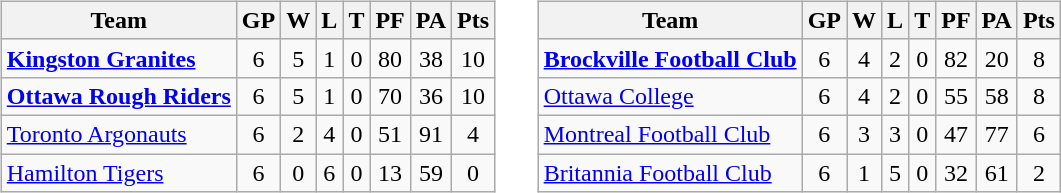<table cellspacing="10">
<tr>
<td valign="top"><br><table class="wikitable">
<tr>
<th>Team</th>
<th>GP</th>
<th>W</th>
<th>L</th>
<th>T</th>
<th>PF</th>
<th>PA</th>
<th>Pts</th>
</tr>
<tr align="center">
<td align="left"><strong><a href='#'>Kingston Granites</a></strong></td>
<td>6</td>
<td>5</td>
<td>1</td>
<td>0</td>
<td>80</td>
<td>38</td>
<td>10</td>
</tr>
<tr align="center">
<td align="left"><strong><a href='#'>Ottawa Rough Riders</a></strong></td>
<td>6</td>
<td>5</td>
<td>1</td>
<td>0</td>
<td>70</td>
<td>36</td>
<td>10</td>
</tr>
<tr align="center">
<td align="left"><a href='#'>Toronto Argonauts</a></td>
<td>6</td>
<td>2</td>
<td>4</td>
<td>0</td>
<td>51</td>
<td>91</td>
<td>4</td>
</tr>
<tr align="center">
<td align="left"><a href='#'>Hamilton Tigers</a></td>
<td>6</td>
<td>0</td>
<td>6</td>
<td>0</td>
<td>13</td>
<td>59</td>
<td>0</td>
</tr>
</table>
</td>
<td valign="top"><br><table class="wikitable">
<tr>
<th>Team</th>
<th>GP</th>
<th>W</th>
<th>L</th>
<th>T</th>
<th>PF</th>
<th>PA</th>
<th>Pts</th>
</tr>
<tr align="center">
<td align="left"><strong><a href='#'>Brockville Football Club</a></strong></td>
<td>6</td>
<td>4</td>
<td>2</td>
<td>0</td>
<td>82</td>
<td>20</td>
<td>8</td>
</tr>
<tr align="center">
<td align="left"><a href='#'>Ottawa College</a></td>
<td>6</td>
<td>4</td>
<td>2</td>
<td>0</td>
<td>55</td>
<td>58</td>
<td>8</td>
</tr>
<tr align="center">
<td align="left"><a href='#'>Montreal Football Club</a></td>
<td>6</td>
<td>3</td>
<td>3</td>
<td>0</td>
<td>47</td>
<td>77</td>
<td>6</td>
</tr>
<tr align="center">
<td align="left"><a href='#'>Britannia Football Club</a></td>
<td>6</td>
<td>1</td>
<td>5</td>
<td>0</td>
<td>32</td>
<td>61</td>
<td>2</td>
</tr>
</table>
</td>
</tr>
</table>
